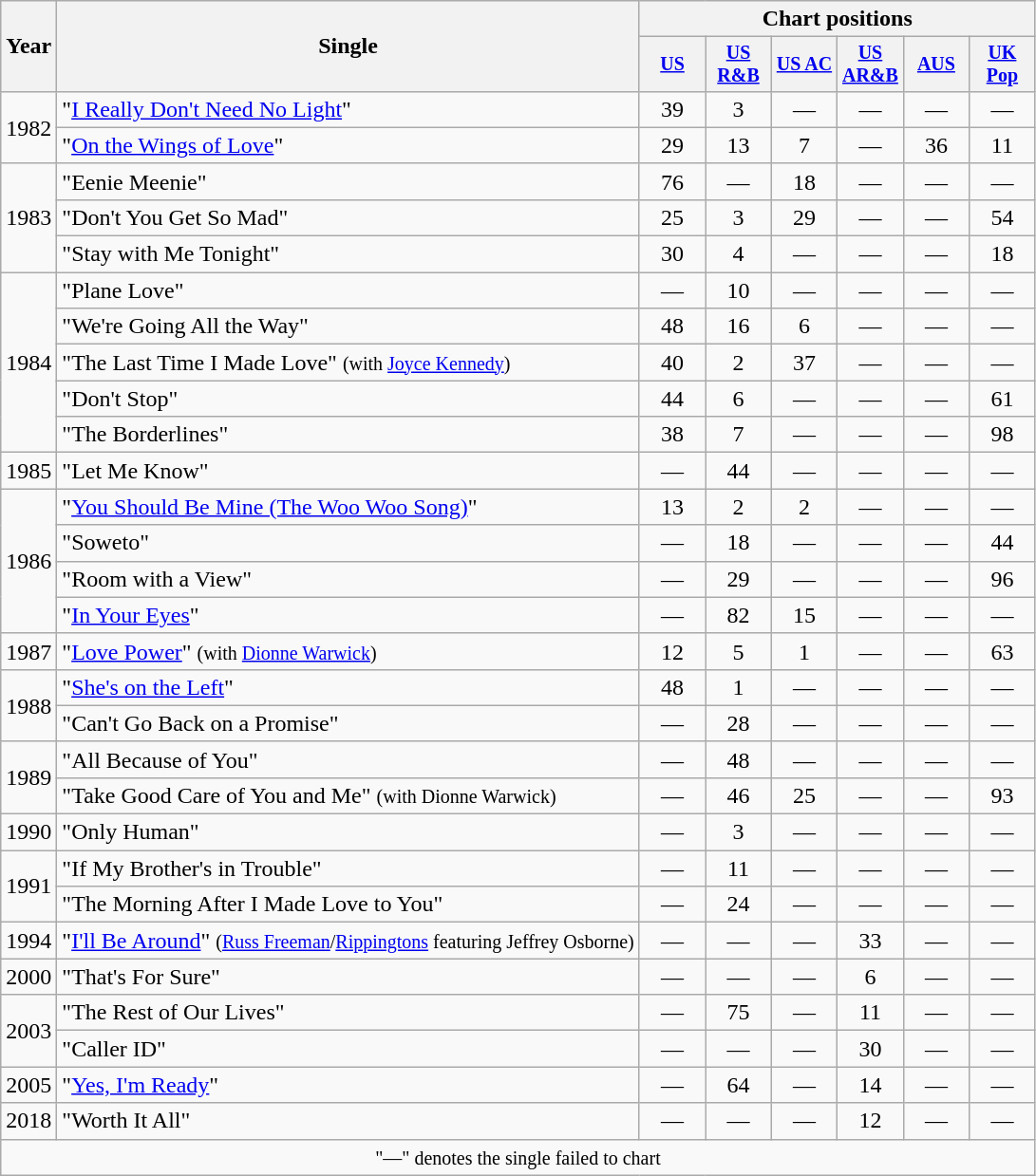<table class="wikitable plainrowheaders" style="text-align:center;">
<tr>
<th rowspan="2">Year</th>
<th rowspan="2">Single</th>
<th colspan="6">Chart positions</th>
</tr>
<tr style="font-size:smaller;">
<th style="width:40px;"><a href='#'>US</a><br></th>
<th style="width:40px;"><a href='#'>US R&B</a><br></th>
<th style="width:40px;"><a href='#'>US AC</a><br></th>
<th style="width:40px;"><a href='#'>US AR&B</a><br></th>
<th style="width:40px;"><a href='#'>AUS</a><br></th>
<th style="width:40px;"><a href='#'>UK Pop</a><br></th>
</tr>
<tr>
<td rowspan="2">1982</td>
<td style="text-align:left;">"<a href='#'>I Really Don't Need No Light</a>"</td>
<td>39</td>
<td>3</td>
<td>—</td>
<td>—</td>
<td>—</td>
<td>—</td>
</tr>
<tr>
<td style="text-align:left;">"<a href='#'>On the Wings of Love</a>"</td>
<td>29</td>
<td>13</td>
<td>7</td>
<td>—</td>
<td>36</td>
<td>11</td>
</tr>
<tr>
<td rowspan="3">1983</td>
<td style="text-align:left;">"Eenie Meenie"</td>
<td>76</td>
<td>—</td>
<td>18</td>
<td>—</td>
<td>—</td>
<td>—</td>
</tr>
<tr>
<td style="text-align:left;">"Don't You Get So Mad"</td>
<td>25</td>
<td>3</td>
<td>29</td>
<td>—</td>
<td>—</td>
<td>54</td>
</tr>
<tr>
<td style="text-align:left;">"Stay with Me Tonight"</td>
<td>30</td>
<td>4</td>
<td>—</td>
<td>—</td>
<td>—</td>
<td>18</td>
</tr>
<tr>
<td rowspan="5">1984</td>
<td style="text-align:left;">"Plane Love"</td>
<td>—</td>
<td>10</td>
<td>—</td>
<td>—</td>
<td>—</td>
<td>—</td>
</tr>
<tr>
<td style="text-align:left;">"We're Going All the Way"</td>
<td>48</td>
<td>16</td>
<td>6</td>
<td>—</td>
<td>—</td>
<td>—</td>
</tr>
<tr>
<td style="text-align:left;">"The Last Time I Made Love" <small>(with <a href='#'>Joyce Kennedy</a>)</small></td>
<td>40</td>
<td>2</td>
<td>37</td>
<td>—</td>
<td>—</td>
<td>—</td>
</tr>
<tr>
<td style="text-align:left;">"Don't Stop"</td>
<td>44</td>
<td>6</td>
<td>—</td>
<td>—</td>
<td>—</td>
<td>61</td>
</tr>
<tr>
<td style="text-align:left;">"The Borderlines"</td>
<td>38</td>
<td>7</td>
<td>—</td>
<td>—</td>
<td>—</td>
<td>98</td>
</tr>
<tr>
<td>1985</td>
<td style="text-align:left;">"Let Me Know"</td>
<td>—</td>
<td>44</td>
<td>—</td>
<td>—</td>
<td>—</td>
<td>—</td>
</tr>
<tr>
<td rowspan="4">1986</td>
<td style="text-align:left;">"<a href='#'>You Should Be Mine (The Woo Woo Song)</a>"</td>
<td>13</td>
<td>2</td>
<td>2</td>
<td>—</td>
<td>—</td>
<td>—</td>
</tr>
<tr>
<td style="text-align:left;">"Soweto"</td>
<td>—</td>
<td>18</td>
<td>—</td>
<td>—</td>
<td>—</td>
<td>44</td>
</tr>
<tr>
<td style="text-align:left;">"Room with a View"</td>
<td>—</td>
<td>29</td>
<td>—</td>
<td>—</td>
<td>—</td>
<td>96</td>
</tr>
<tr>
<td style="text-align:left;">"<a href='#'>In Your Eyes</a>"</td>
<td>—</td>
<td>82</td>
<td>15</td>
<td>—</td>
<td>—</td>
<td>—</td>
</tr>
<tr>
<td>1987</td>
<td style="text-align:left;">"<a href='#'>Love Power</a>" <small>(with <a href='#'>Dionne Warwick</a>)</small></td>
<td>12</td>
<td>5</td>
<td>1</td>
<td>—</td>
<td>—</td>
<td>63</td>
</tr>
<tr>
<td rowspan="2">1988</td>
<td style="text-align:left;">"<a href='#'>She's on the Left</a>"</td>
<td>48</td>
<td>1</td>
<td>—</td>
<td>—</td>
<td>—</td>
<td>—</td>
</tr>
<tr>
<td style="text-align:left;">"Can't Go Back on a Promise"</td>
<td>—</td>
<td>28</td>
<td>—</td>
<td>—</td>
<td>—</td>
<td>—</td>
</tr>
<tr>
<td rowspan="2">1989</td>
<td style="text-align:left;">"All Because of You"</td>
<td>—</td>
<td>48</td>
<td>—</td>
<td>—</td>
<td>—</td>
<td>—</td>
</tr>
<tr>
<td style="text-align:left;">"Take Good Care of You and Me" <small>(with Dionne Warwick)</small></td>
<td>—</td>
<td>46</td>
<td>25</td>
<td>—</td>
<td>—</td>
<td>93</td>
</tr>
<tr>
<td>1990</td>
<td style="text-align:left;">"Only Human"</td>
<td>—</td>
<td>3</td>
<td>—</td>
<td>—</td>
<td>—</td>
<td>—</td>
</tr>
<tr>
<td rowspan="2">1991</td>
<td style="text-align:left;">"If My Brother's in Trouble"</td>
<td>—</td>
<td>11</td>
<td>—</td>
<td>—</td>
<td>—</td>
<td>—</td>
</tr>
<tr>
<td style="text-align:left;">"The Morning After I Made Love to You"</td>
<td>—</td>
<td>24</td>
<td>—</td>
<td>—</td>
<td>—</td>
<td>—</td>
</tr>
<tr>
<td>1994</td>
<td style="text-align:left;">"<a href='#'>I'll Be Around</a>" <small>(<a href='#'>Russ Freeman</a>/<a href='#'>Rippingtons</a> featuring Jeffrey Osborne)</small></td>
<td>—</td>
<td>—</td>
<td>—</td>
<td>33</td>
<td>—</td>
<td>—</td>
</tr>
<tr>
<td>2000</td>
<td style="text-align:left;">"That's For Sure"</td>
<td>—</td>
<td>—</td>
<td>—</td>
<td>6</td>
<td>—</td>
<td>—</td>
</tr>
<tr>
<td rowspan="2">2003</td>
<td style="text-align:left;">"The Rest of Our Lives"</td>
<td>—</td>
<td>75</td>
<td>—</td>
<td>11</td>
<td>—</td>
<td>—</td>
</tr>
<tr>
<td style="text-align:left;">"Caller ID"</td>
<td>—</td>
<td>—</td>
<td>—</td>
<td>30</td>
<td>—</td>
<td>—</td>
</tr>
<tr>
<td>2005</td>
<td style="text-align:left;">"<a href='#'>Yes, I'm Ready</a>"</td>
<td>—</td>
<td>64</td>
<td>—</td>
<td>14</td>
<td>—</td>
<td>—</td>
</tr>
<tr>
<td>2018</td>
<td style="text-align:left;">"Worth It All"</td>
<td>—</td>
<td>—</td>
<td>—</td>
<td>12</td>
<td>—</td>
<td>—</td>
</tr>
<tr>
<td colspan="8"><small>"—" denotes the single failed to chart</small></td>
</tr>
</table>
